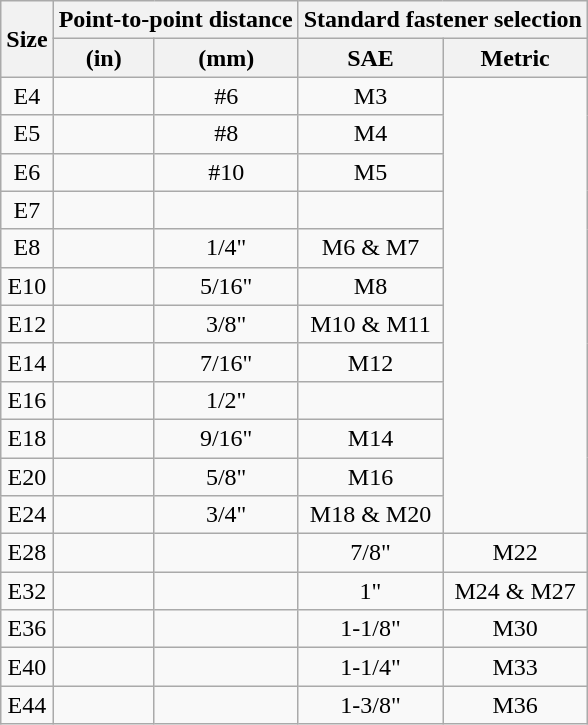<table class="wikitable mw-collapsible mw-collapsed" style="text-align:center;">
<tr>
<th rowspan="2" scope="col" style="valign:bottom;">Size</th>
<th colspan="2" scope="col">Point-to-point distance</th>
<th colspan="2" scope="col">Standard fastener selection</th>
</tr>
<tr>
<th scope="col">(in)</th>
<th scope="col">(mm)</th>
<th scope="col">SAE</th>
<th scope="col">Metric</th>
</tr>
<tr>
<td>E4</td>
<td></td>
<td>#6</td>
<td>M3</td>
</tr>
<tr>
<td>E5</td>
<td></td>
<td>#8</td>
<td>M4</td>
</tr>
<tr>
<td>E6</td>
<td></td>
<td>#10</td>
<td>M5</td>
</tr>
<tr>
<td>E7</td>
<td></td>
<td></td>
<td></td>
</tr>
<tr>
<td>E8</td>
<td></td>
<td>1/4"</td>
<td>M6 & M7</td>
</tr>
<tr>
<td>E10</td>
<td></td>
<td>5/16"</td>
<td>M8</td>
</tr>
<tr>
<td>E12</td>
<td></td>
<td>3/8"</td>
<td>M10 & M11</td>
</tr>
<tr>
<td>E14</td>
<td></td>
<td>7/16"</td>
<td>M12</td>
</tr>
<tr>
<td>E16</td>
<td></td>
<td>1/2"</td>
<td></td>
</tr>
<tr>
<td>E18</td>
<td></td>
<td>9/16"</td>
<td>M14</td>
</tr>
<tr>
<td>E20</td>
<td></td>
<td>5/8"</td>
<td>M16</td>
</tr>
<tr>
<td>E24</td>
<td></td>
<td>3/4"</td>
<td>M18 & M20</td>
</tr>
<tr>
<td>E28</td>
<td></td>
<td></td>
<td>7/8"</td>
<td>M22</td>
</tr>
<tr>
<td>E32</td>
<td></td>
<td></td>
<td>1"</td>
<td>M24 & M27</td>
</tr>
<tr>
<td>E36</td>
<td></td>
<td></td>
<td>1-1/8"</td>
<td>M30</td>
</tr>
<tr>
<td>E40</td>
<td></td>
<td></td>
<td>1-1/4"</td>
<td>M33</td>
</tr>
<tr>
<td>E44</td>
<td></td>
<td></td>
<td>1-3/8"</td>
<td>M36</td>
</tr>
</table>
